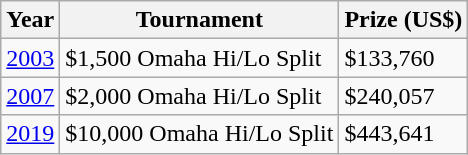<table class="wikitable">
<tr>
<th>Year</th>
<th>Tournament</th>
<th>Prize (US$)</th>
</tr>
<tr>
<td><a href='#'>2003</a></td>
<td>$1,500 Omaha Hi/Lo Split</td>
<td>$133,760</td>
</tr>
<tr>
<td><a href='#'>2007</a></td>
<td>$2,000 Omaha Hi/Lo Split</td>
<td>$240,057</td>
</tr>
<tr>
<td><a href='#'>2019</a></td>
<td>$10,000 Omaha Hi/Lo Split</td>
<td>$443,641</td>
</tr>
</table>
